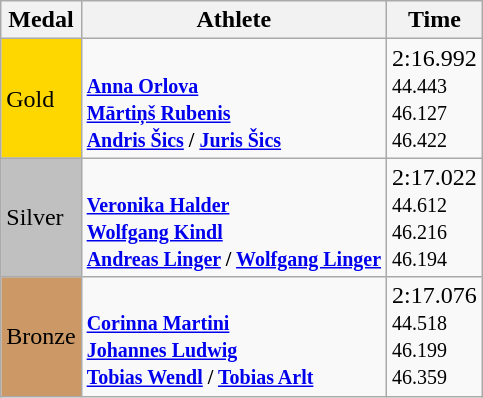<table class="wikitable">
<tr>
<th>Medal</th>
<th>Athlete</th>
<th>Time</th>
</tr>
<tr>
<td bgcolor="gold">Gold</td>
<td><strong><br><small><a href='#'>Anna Orlova</a><br><a href='#'>Mārtiņš Rubenis</a><br><a href='#'>Andris Šics</a> / <a href='#'>Juris Šics</a></small></strong></td>
<td>2:16.992 <br><small>44.443<br> 46.127<br> 46.422</small></td>
</tr>
<tr>
<td bgcolor="silver">Silver</td>
<td><strong><br><small><a href='#'>Veronika Halder</a><br><a href='#'>Wolfgang Kindl</a><br><a href='#'>Andreas Linger</a> / <a href='#'>Wolfgang Linger</a></small></strong></td>
<td>2:17.022 <br><small>44.612<br> 46.216<br> 46.194</small></td>
</tr>
<tr>
<td bgcolor="CC9966">Bronze</td>
<td><strong><br><small><a href='#'>Corinna Martini</a><br><a href='#'>Johannes Ludwig</a><br><a href='#'>Tobias Wendl</a> / <a href='#'>Tobias Arlt</a></small></strong></td>
<td>2:17.076 <br><small>44.518<br> 46.199<br> 46.359</small></td>
</tr>
</table>
